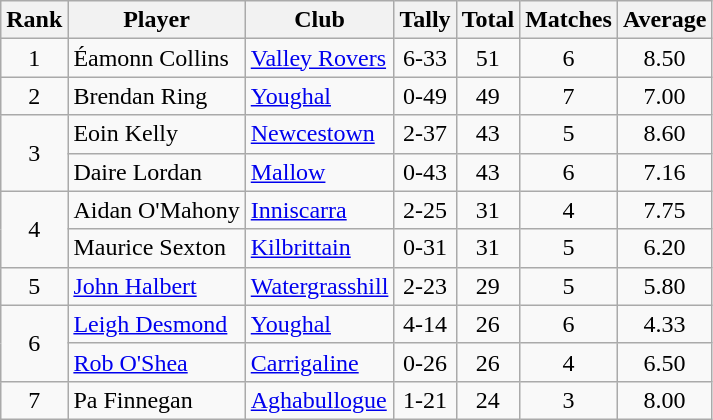<table class="wikitable">
<tr>
<th>Rank</th>
<th>Player</th>
<th>Club</th>
<th>Tally</th>
<th>Total</th>
<th>Matches</th>
<th>Average</th>
</tr>
<tr>
<td rowspan=1 align=center>1</td>
<td>Éamonn Collins</td>
<td><a href='#'>Valley Rovers</a></td>
<td align=center>6-33</td>
<td align=center>51</td>
<td align=center>6</td>
<td align=center>8.50</td>
</tr>
<tr>
<td rowspan=1 align=center>2</td>
<td>Brendan Ring</td>
<td><a href='#'>Youghal</a></td>
<td align=center>0-49</td>
<td align=center>49</td>
<td align=center>7</td>
<td align=center>7.00</td>
</tr>
<tr>
<td rowspan=2 align=center>3</td>
<td>Eoin Kelly</td>
<td><a href='#'>Newcestown</a></td>
<td align=center>2-37</td>
<td align=center>43</td>
<td align=center>5</td>
<td align=center>8.60</td>
</tr>
<tr>
<td>Daire Lordan</td>
<td><a href='#'>Mallow</a></td>
<td align=center>0-43</td>
<td align=center>43</td>
<td align=center>6</td>
<td align=center>7.16</td>
</tr>
<tr>
<td rowspan=2 align=center>4</td>
<td>Aidan O'Mahony</td>
<td><a href='#'>Inniscarra</a></td>
<td align=center>2-25</td>
<td align=center>31</td>
<td align=center>4</td>
<td align=center>7.75</td>
</tr>
<tr>
<td>Maurice Sexton</td>
<td><a href='#'>Kilbrittain</a></td>
<td align=center>0-31</td>
<td align=center>31</td>
<td align=center>5</td>
<td align=center>6.20</td>
</tr>
<tr>
<td rowspan=1 align=center>5</td>
<td><a href='#'>John Halbert</a></td>
<td><a href='#'>Watergrasshill</a></td>
<td align=center>2-23</td>
<td align=center>29</td>
<td align=center>5</td>
<td align=center>5.80</td>
</tr>
<tr>
<td rowspan=2 align=center>6</td>
<td><a href='#'>Leigh Desmond</a></td>
<td><a href='#'>Youghal</a></td>
<td align=center>4-14</td>
<td align=center>26</td>
<td align=center>6</td>
<td align=center>4.33</td>
</tr>
<tr>
<td><a href='#'>Rob O'Shea</a></td>
<td><a href='#'>Carrigaline</a></td>
<td align=center>0-26</td>
<td align=center>26</td>
<td align=center>4</td>
<td align=center>6.50</td>
</tr>
<tr>
<td rowspan=1 align=center>7</td>
<td>Pa Finnegan</td>
<td><a href='#'>Aghabullogue</a></td>
<td align=center>1-21</td>
<td align=center>24</td>
<td align=center>3</td>
<td align=center>8.00</td>
</tr>
</table>
